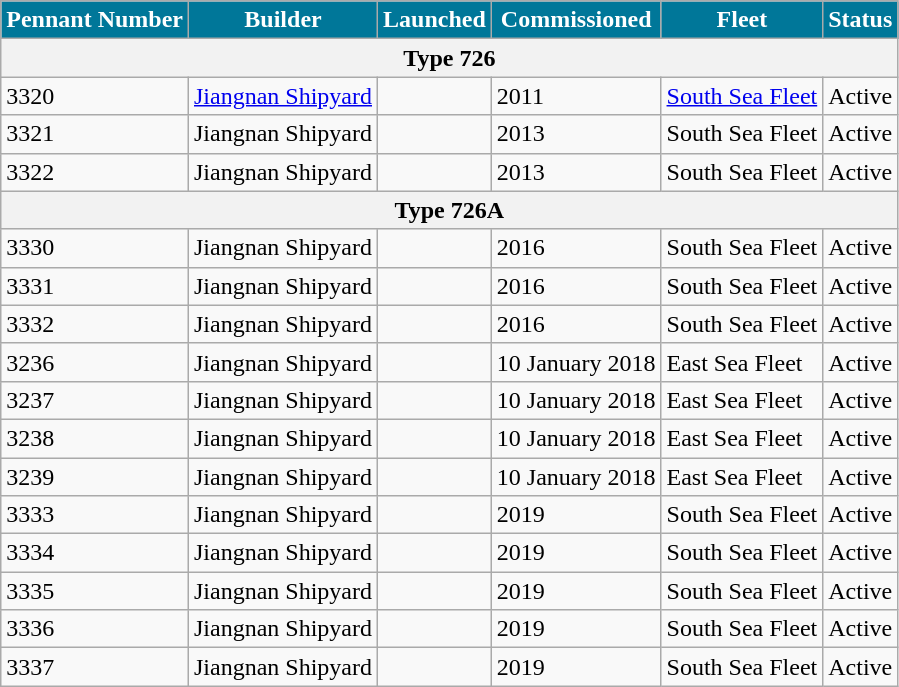<table class="wikitable">
<tr>
<th style="background:#079;color:#fff;">Pennant Number</th>
<th style="background:#079;color:#fff;">Builder</th>
<th style="background:#079;color:#fff;">Launched</th>
<th style="background:#079;color:#fff;">Commissioned</th>
<th style="background:#079;color:#fff;">Fleet</th>
<th style="background:#079;color:#fff;">Status</th>
</tr>
<tr>
<th colspan="6">Type 726</th>
</tr>
<tr>
<td>3320</td>
<td><a href='#'>Jiangnan Shipyard</a></td>
<td></td>
<td>2011</td>
<td><a href='#'>South Sea Fleet</a></td>
<td>Active</td>
</tr>
<tr>
<td>3321</td>
<td>Jiangnan Shipyard</td>
<td></td>
<td>2013</td>
<td>South Sea Fleet</td>
<td>Active</td>
</tr>
<tr>
<td>3322</td>
<td>Jiangnan Shipyard</td>
<td></td>
<td>2013</td>
<td>South Sea Fleet</td>
<td>Active</td>
</tr>
<tr>
<th colspan="6">Type 726A</th>
</tr>
<tr>
<td>3330</td>
<td>Jiangnan Shipyard</td>
<td></td>
<td>2016</td>
<td>South Sea Fleet</td>
<td>Active</td>
</tr>
<tr>
<td>3331</td>
<td>Jiangnan Shipyard</td>
<td></td>
<td>2016</td>
<td>South Sea Fleet</td>
<td>Active</td>
</tr>
<tr>
<td>3332</td>
<td>Jiangnan Shipyard</td>
<td></td>
<td>2016</td>
<td>South Sea Fleet</td>
<td>Active</td>
</tr>
<tr>
<td>3236</td>
<td>Jiangnan Shipyard</td>
<td></td>
<td>10 January 2018</td>
<td>East Sea Fleet</td>
<td>Active</td>
</tr>
<tr>
<td>3237</td>
<td>Jiangnan Shipyard</td>
<td></td>
<td>10 January 2018</td>
<td>East Sea Fleet</td>
<td>Active</td>
</tr>
<tr>
<td>3238</td>
<td>Jiangnan Shipyard</td>
<td></td>
<td>10 January 2018</td>
<td>East Sea Fleet</td>
<td>Active</td>
</tr>
<tr>
<td>3239</td>
<td>Jiangnan Shipyard</td>
<td></td>
<td>10 January 2018</td>
<td>East Sea Fleet</td>
<td>Active</td>
</tr>
<tr>
<td>3333</td>
<td>Jiangnan Shipyard</td>
<td></td>
<td>2019</td>
<td>South Sea Fleet</td>
<td>Active</td>
</tr>
<tr>
<td>3334</td>
<td>Jiangnan Shipyard</td>
<td></td>
<td>2019</td>
<td>South Sea Fleet</td>
<td>Active</td>
</tr>
<tr>
<td>3335</td>
<td>Jiangnan Shipyard</td>
<td></td>
<td>2019</td>
<td>South Sea Fleet</td>
<td>Active</td>
</tr>
<tr>
<td>3336</td>
<td>Jiangnan Shipyard</td>
<td></td>
<td>2019</td>
<td>South Sea Fleet</td>
<td>Active</td>
</tr>
<tr>
<td>3337</td>
<td>Jiangnan Shipyard</td>
<td></td>
<td>2019</td>
<td>South Sea Fleet</td>
<td>Active</td>
</tr>
</table>
